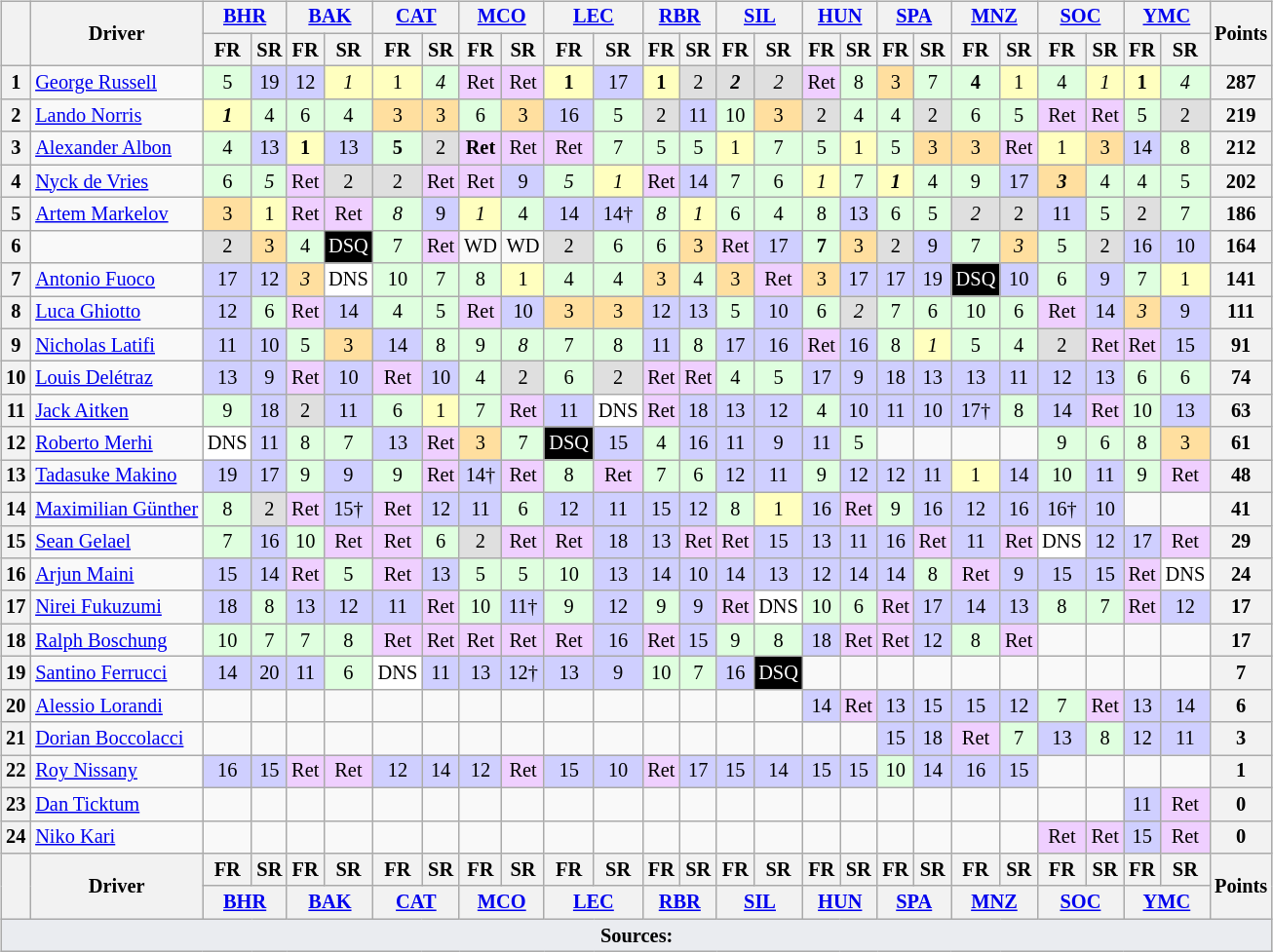<table>
<tr>
<td style="vertical-align:top; text-align:center"><br><table class="wikitable" style="font-size: 85%;">
<tr style="vertical-align:middle;">
<th rowspan="2" style="vertical-align:middle"></th>
<th rowspan="2" style="vertical-align:middle;background">Driver</th>
<th colspan="2"><a href='#'>BHR</a><br></th>
<th colspan="2"><a href='#'>BAK</a><br></th>
<th colspan="2"><a href='#'>CAT</a><br></th>
<th colspan="2"><a href='#'>MCO</a><br></th>
<th colspan="2"><a href='#'>LEC</a><br></th>
<th colspan="2"><a href='#'>RBR</a><br></th>
<th colspan="2"><a href='#'>SIL</a><br></th>
<th colspan="2"><a href='#'>HUN</a><br></th>
<th colspan="2"><a href='#'>SPA</a><br></th>
<th colspan="2"><a href='#'>MNZ</a><br></th>
<th colspan="2"><a href='#'>SOC</a><br></th>
<th colspan="2"><a href='#'>YMC</a><br></th>
<th rowspan="2" style="vertical-align:middle">Points</th>
</tr>
<tr>
<th>FR</th>
<th>SR</th>
<th>FR</th>
<th>SR</th>
<th>FR</th>
<th>SR</th>
<th>FR</th>
<th>SR</th>
<th>FR</th>
<th>SR</th>
<th>FR</th>
<th>SR</th>
<th>FR</th>
<th>SR</th>
<th>FR</th>
<th>SR</th>
<th>FR</th>
<th>SR</th>
<th>FR</th>
<th>SR</th>
<th>FR</th>
<th>SR</th>
<th>FR</th>
<th>SR</th>
</tr>
<tr>
<th>1</th>
<td style="text-align:left"> <a href='#'>George Russell</a></td>
<td style="background:#dfffdf;">5</td>
<td style="background:#cfcfff;">19</td>
<td style="background:#cfcfff;">12</td>
<td style="background:#ffffbf;"><em>1</em></td>
<td style="background:#ffffbf;">1</td>
<td style="background:#dfffdf;"><em>4</em></td>
<td style="background:#efcfff;">Ret</td>
<td style="background:#efcfff;">Ret</td>
<td style="background:#ffffbf;"><strong>1</strong></td>
<td style="background:#cfcfff;">17</td>
<td style="background:#ffffbf;"><strong>1</strong></td>
<td style="background:#dfdfdf;">2</td>
<td style="background:#dfdfdf;"><strong><em>2</em></strong></td>
<td style="background:#dfdfdf;"><em>2</em></td>
<td style="background:#efcfff;">Ret</td>
<td style="background:#dfffdf;">8</td>
<td style="background:#ffdf9f;">3</td>
<td style="background:#dfffdf;">7</td>
<td style="background:#dfffdf;"><strong>4</strong></td>
<td style="background:#ffffbf;">1</td>
<td style="background:#dfffdf;">4</td>
<td style="background:#ffffbf;"><em>1</em></td>
<td style="background:#ffffbf;"><strong>1</strong></td>
<td style="background:#dfffdf;"><em>4</em></td>
<th>287</th>
</tr>
<tr>
<th>2</th>
<td style="text-align:left"> <a href='#'>Lando Norris</a></td>
<td style="background:#ffffbf;"><strong><em>1</em></strong></td>
<td style="background:#dfffdf;">4</td>
<td style="background:#dfffdf;">6</td>
<td style="background:#dfffdf;">4</td>
<td style="background:#ffdf9f;">3</td>
<td style="background:#ffdf9f;">3</td>
<td style="background:#dfffdf;">6</td>
<td style="background:#ffdf9f;">3</td>
<td style="background:#cfcfff;">16</td>
<td style="background:#dfffdf;">5</td>
<td style="background:#dfdfdf;">2</td>
<td style="background:#cfcfff;">11</td>
<td style="background:#dfffdf;">10</td>
<td style="background:#ffdf9f;">3</td>
<td style="background:#dfdfdf;">2</td>
<td style="background:#dfffdf;">4</td>
<td style="background:#dfffdf;">4</td>
<td style="background:#dfdfdf;">2</td>
<td style="background:#dfffdf;">6</td>
<td style="background:#dfffdf;">5</td>
<td style="background:#efcfff;">Ret</td>
<td style="background:#efcfff;">Ret</td>
<td style="background:#dfffdf;">5</td>
<td style="background:#dfdfdf;">2</td>
<th>219</th>
</tr>
<tr>
<th>3</th>
<td style="text-align:left"> <a href='#'>Alexander Albon</a></td>
<td style="background:#dfffdf;">4</td>
<td style="background:#cfcfff;">13</td>
<td style="background:#ffffbf;"><strong>1</strong></td>
<td style="background:#cfcfff;">13</td>
<td style="background:#dfffdf;"><strong>5</strong></td>
<td style="background:#dfdfdf;">2</td>
<td style="background:#efcfff;"><strong>Ret</strong></td>
<td style="background:#efcfff;">Ret</td>
<td style="background:#efcfff;">Ret</td>
<td style="background:#dfffdf;">7</td>
<td style="background:#dfffdf;">5</td>
<td style="background:#dfffdf;">5</td>
<td style="background:#ffffbf;">1</td>
<td style="background:#dfffdf;">7</td>
<td style="background:#dfffdf;">5</td>
<td style="background:#ffffbf;">1</td>
<td style="background:#dfffdf;">5</td>
<td style="background:#ffdf9f;">3</td>
<td style="background:#ffdf9f;">3</td>
<td style="background:#efcfff;">Ret</td>
<td style="background:#ffffbf;">1</td>
<td style="background:#ffdf9f;">3</td>
<td style="background:#cfcfff;">14</td>
<td style="background:#dfffdf;">8</td>
<th>212</th>
</tr>
<tr>
<th>4</th>
<td style="text-align:left"> <a href='#'>Nyck de Vries</a></td>
<td style="background:#dfffdf;">6</td>
<td style="background:#dfffdf;"><em>5</em></td>
<td style="background:#efcfff;">Ret</td>
<td style="background:#dfdfdf;">2</td>
<td style="background:#dfdfdf;">2</td>
<td style="background:#efcfff;">Ret</td>
<td style="background:#efcfff;">Ret</td>
<td style="background:#cfcfff;">9</td>
<td style="background:#dfffdf;"><em>5</em></td>
<td style="background:#ffffbf;"><em>1</em></td>
<td style="background:#efcfff;">Ret</td>
<td style="background:#cfcfff;">14</td>
<td style="background:#dfffdf;">7</td>
<td style="background:#dfffdf;">6</td>
<td style="background:#ffffbf;"><em>1</em></td>
<td style="background:#dfffdf;">7</td>
<td style="background:#ffffbf;"><strong><em>1</em></strong></td>
<td style="background:#dfffdf;">4</td>
<td style="background:#dfffdf;">9</td>
<td style="background:#cfcfff;">17</td>
<td style="background:#ffdf9f;"><strong><em>3</em></strong></td>
<td style="background:#dfffdf;">4</td>
<td style="background:#dfffdf;">4</td>
<td style="background:#dfffdf;">5</td>
<th>202</th>
</tr>
<tr>
<th>5</th>
<td style="text-align:left"> <a href='#'>Artem Markelov</a></td>
<td style="background:#ffdf9f;">3</td>
<td style="background:#ffffbf;">1</td>
<td style="background:#efcfff;">Ret</td>
<td style="background:#efcfff;">Ret</td>
<td style="background:#dfffdf;"><em>8</em></td>
<td style="background:#cfcfff;">9</td>
<td style="background:#ffffbf;"><em>1</em></td>
<td style="background:#dfffdf;">4</td>
<td style="background:#cfcfff;">14</td>
<td style="background:#cfcfff;">14†</td>
<td style="background:#dfffdf;"><em>8</em></td>
<td style="background:#ffffbf;"><em>1</em></td>
<td style="background:#dfffdf;">6</td>
<td style="background:#dfffdf;">4</td>
<td style="background:#dfffdf;">8</td>
<td style="background:#cfcfff;">13</td>
<td style="background:#dfffdf;">6</td>
<td style="background:#dfffdf;">5</td>
<td style="background:#dfdfdf;"><em>2</em></td>
<td style="background:#dfdfdf;">2</td>
<td style="background:#cfcfff;">11</td>
<td style="background:#dfffdf;">5</td>
<td style="background:#dfdfdf;">2</td>
<td style="background:#dfffdf;">7</td>
<th>186</th>
</tr>
<tr>
<th>6</th>
<td style="text-align:left"></td>
<td style="background:#dfdfdf;">2</td>
<td style="background:#ffdf9f;">3</td>
<td style="background:#dfffdf;">4</td>
<td style="background-color:#000000;color:white">DSQ</td>
<td style="background:#dfffdf;">7</td>
<td style="background:#efcfff;">Ret</td>
<td>WD</td>
<td>WD</td>
<td style="background:#dfdfdf;">2</td>
<td style="background:#dfffdf;">6</td>
<td style="background:#dfffdf;">6</td>
<td style="background:#ffdf9f;">3</td>
<td style="background:#efcfff;">Ret</td>
<td style="background:#cfcfff;">17</td>
<td style="background:#dfffdf;"><strong>7</strong></td>
<td style="background:#ffdf9f;">3</td>
<td style="background:#dfdfdf;">2</td>
<td style="background:#cfcfff;">9</td>
<td style="background:#dfffdf;">7</td>
<td style="background:#ffdf9f;"><em>3</em></td>
<td style="background:#dfffdf;">5</td>
<td style="background:#dfdfdf;">2</td>
<td style="background:#cfcfff;">16</td>
<td style="background:#cfcfff;">10</td>
<th>164</th>
</tr>
<tr>
<th>7</th>
<td style="text-align:left"> <a href='#'>Antonio Fuoco</a></td>
<td style="background:#cfcfff;">17</td>
<td style="background:#cfcfff;">12</td>
<td style="background:#ffdf9f;"><em>3</em></td>
<td style="background:#ffffff;">DNS</td>
<td style="background:#dfffdf;">10</td>
<td style="background:#dfffdf;">7</td>
<td style="background:#dfffdf;">8</td>
<td style="background:#ffffbf;">1</td>
<td style="background:#dfffdf;">4</td>
<td style="background:#dfffdf;">4</td>
<td style="background:#ffdf9f;">3</td>
<td style="background:#dfffdf;">4</td>
<td style="background:#ffdf9f;">3</td>
<td style="background:#efcfff;">Ret</td>
<td style="background:#ffdf9f;">3</td>
<td style="background:#cfcfff;">17</td>
<td style="background:#cfcfff;">17</td>
<td style="background:#cfcfff;">19</td>
<td style="background-color:#000000;color:white">DSQ</td>
<td style="background:#cfcfff;">10</td>
<td style="background:#dfffdf;">6</td>
<td style="background:#cfcfff;">9</td>
<td style="background:#dfffdf;">7</td>
<td style="background:#ffffbf;">1</td>
<th>141</th>
</tr>
<tr>
<th>8</th>
<td style="text-align:left"> <a href='#'>Luca Ghiotto</a></td>
<td style="background:#cfcfff;">12</td>
<td style="background:#dfffdf;">6</td>
<td style="background:#efcfff;">Ret</td>
<td style="background:#cfcfff;">14</td>
<td style="background:#dfffdf;">4</td>
<td style="background:#dfffdf;">5</td>
<td style="background:#efcfff;">Ret</td>
<td style="background:#cfcfff;">10</td>
<td style="background:#ffdf9f;">3</td>
<td style="background:#ffdf9f;">3</td>
<td style="background:#cfcfff;">12</td>
<td style="background:#cfcfff;">13</td>
<td style="background:#dfffdf;">5</td>
<td style="background:#cfcfff;">10</td>
<td style="background:#dfffdf;">6</td>
<td style="background:#dfdfdf;"><em>2</em></td>
<td style="background:#dfffdf;">7</td>
<td style="background:#dfffdf;">6</td>
<td style="background:#dfffdf;">10</td>
<td style="background:#dfffdf;">6</td>
<td style="background:#efcfff;">Ret</td>
<td style="background:#cfcfff;">14</td>
<td style="background:#ffdf9f;"><em>3</em></td>
<td style="background:#cfcfff;">9</td>
<th>111</th>
</tr>
<tr>
<th>9</th>
<td style="text-align:left"> <a href='#'>Nicholas Latifi</a></td>
<td style="background:#cfcfff;">11</td>
<td style="background:#cfcfff;">10</td>
<td style="background:#dfffdf;">5</td>
<td style="background:#ffdf9f;">3</td>
<td style="background:#cfcfff;">14</td>
<td style="background:#dfffdf;">8</td>
<td style="background:#dfffdf;">9</td>
<td style="background:#dfffdf;"><em>8</em></td>
<td style="background:#dfffdf;">7</td>
<td style="background:#dfffdf;">8</td>
<td style="background:#cfcfff;">11</td>
<td style="background:#dfffdf;">8</td>
<td style="background:#cfcfff;">17</td>
<td style="background:#cfcfff;">16</td>
<td style="background:#efcfff;">Ret</td>
<td style="background:#cfcfff;">16</td>
<td style="background:#dfffdf;">8</td>
<td style="background:#ffffbf;"><em>1</em></td>
<td style="background:#dfffdf;">5</td>
<td style="background:#dfffdf;">4</td>
<td style="background:#dfdfdf;">2</td>
<td style="background:#efcfff;">Ret</td>
<td style="background:#efcfff;">Ret</td>
<td style="background:#cfcfff;">15</td>
<th>91</th>
</tr>
<tr>
<th>10</th>
<td style="text-align:left"> <a href='#'>Louis Delétraz</a></td>
<td style="background:#cfcfff;">13</td>
<td style="background:#cfcfff;">9</td>
<td style="background:#efcfff;">Ret</td>
<td style="background:#cfcfff;">10</td>
<td style="background:#efcfff;">Ret</td>
<td style="background:#cfcfff;">10</td>
<td style="background:#dfffdf;">4</td>
<td style="background:#dfdfdf;">2</td>
<td style="background:#dfffdf;">6</td>
<td style="background:#dfdfdf;">2</td>
<td style="background:#efcfff;">Ret</td>
<td style="background:#efcfff;">Ret</td>
<td style="background:#dfffdf;">4</td>
<td style="background:#dfffdf;">5</td>
<td style="background:#cfcfff;">17</td>
<td style="background:#cfcfff;">9</td>
<td style="background:#cfcfff;">18</td>
<td style="background:#cfcfff;">13</td>
<td style="background:#cfcfff;">13</td>
<td style="background:#cfcfff;">11</td>
<td style="background:#cfcfff;">12</td>
<td style="background:#cfcfff;">13</td>
<td style="background:#dfffdf;">6</td>
<td style="background:#dfffdf;">6</td>
<th>74</th>
</tr>
<tr>
<th>11</th>
<td style="text-align:left"> <a href='#'>Jack Aitken</a></td>
<td style="background:#dfffdf;">9</td>
<td style="background:#cfcfff;">18</td>
<td style="background:#dfdfdf;">2</td>
<td style="background:#cfcfff;">11</td>
<td style="background:#dfffdf;">6</td>
<td style="background:#ffffbf;">1</td>
<td style="background:#dfffdf;">7</td>
<td style="background:#efcfff;">Ret</td>
<td style="background:#cfcfff;">11</td>
<td style="background:#ffffff;">DNS</td>
<td style="background:#efcfff;">Ret</td>
<td style="background:#cfcfff;">18</td>
<td style="background:#cfcfff;">13</td>
<td style="background:#cfcfff;">12</td>
<td style="background:#dfffdf;">4</td>
<td style="background:#cfcfff;">10</td>
<td style="background:#cfcfff;">11</td>
<td style="background:#cfcfff;">10</td>
<td style="background:#cfcfff;">17†</td>
<td style="background:#dfffdf;">8</td>
<td style="background:#cfcfff;">14</td>
<td style="background:#efcfff;">Ret</td>
<td style="background:#dfffdf;">10</td>
<td style="background:#cfcfff;">13</td>
<th>63</th>
</tr>
<tr>
<th>12</th>
<td style="text-align:left"> <a href='#'>Roberto Merhi</a></td>
<td style="background:#ffffff;">DNS</td>
<td style="background:#cfcfff;">11</td>
<td style="background:#dfffdf;">8</td>
<td style="background:#dfffdf;">7</td>
<td style="background:#cfcfff;">13</td>
<td style="background:#efcfff;">Ret</td>
<td style="background:#ffdf9f;">3</td>
<td style="background:#dfffdf;">7</td>
<td style="background-color:#000000;color:white">DSQ</td>
<td style="background:#cfcfff;">15</td>
<td style="background:#dfffdf;">4</td>
<td style="background:#cfcfff;">16</td>
<td style="background:#cfcfff;">11</td>
<td style="background:#cfcfff;">9</td>
<td style="background:#cfcfff;">11</td>
<td style="background:#dfffdf;">5</td>
<td></td>
<td></td>
<td></td>
<td></td>
<td style="background:#dfffdf;">9</td>
<td style="background:#dfffdf;">6</td>
<td style="background:#dfffdf;">8</td>
<td style="background:#ffdf9f;">3</td>
<th>61</th>
</tr>
<tr>
<th>13</th>
<td style="text-align:left"> <a href='#'>Tadasuke Makino</a></td>
<td style="background:#cfcfff;">19</td>
<td style="background:#cfcfff;">17</td>
<td style="background:#dfffdf;">9</td>
<td style="background:#cfcfff;">9</td>
<td style="background:#dfffdf;">9</td>
<td style="background:#efcfff;">Ret</td>
<td style="background:#cfcfff;">14†</td>
<td style="background:#efcfff;">Ret</td>
<td style="background:#dfffdf;">8</td>
<td style="background:#efcfff;">Ret</td>
<td style="background:#dfffdf;">7</td>
<td style="background:#dfffdf;">6</td>
<td style="background:#cfcfff;">12</td>
<td style="background:#cfcfff;">11</td>
<td style="background:#dfffdf;">9</td>
<td style="background:#cfcfff;">12</td>
<td style="background:#cfcfff;">12</td>
<td style="background:#cfcfff;">11</td>
<td style="background:#ffffbf;">1</td>
<td style="background:#cfcfff;">14</td>
<td style="background:#dfffdf;">10</td>
<td style="background:#cfcfff;">11</td>
<td style="background:#dfffdf;">9</td>
<td style="background:#efcfff;">Ret</td>
<th>48</th>
</tr>
<tr>
<th>14</th>
<td style="text-align:left"> <a href='#'>Maximilian Günther</a></td>
<td style="background:#dfffdf;">8</td>
<td style="background:#dfdfdf;">2</td>
<td style="background:#efcfff;">Ret</td>
<td style="background:#cfcfff;">15†</td>
<td style="background:#efcfff;">Ret</td>
<td style="background:#cfcfff;">12</td>
<td style="background:#cfcfff;">11</td>
<td style="background:#dfffdf;">6</td>
<td style="background:#cfcfff;">12</td>
<td style="background:#cfcfff;">11</td>
<td style="background:#cfcfff;">15</td>
<td style="background:#cfcfff;">12</td>
<td style="background:#dfffdf;">8</td>
<td style="background:#ffffbf;">1</td>
<td style="background:#cfcfff;">16</td>
<td style="background:#efcfff;">Ret</td>
<td style="background:#dfffdf;">9</td>
<td style="background:#cfcfff;">16</td>
<td style="background:#cfcfff;">12</td>
<td style="background:#cfcfff;">16</td>
<td style="background:#cfcfff;">16†</td>
<td style="background:#cfcfff;">10</td>
<td></td>
<td></td>
<th>41</th>
</tr>
<tr>
<th>15</th>
<td style="text-align:left"> <a href='#'>Sean Gelael</a></td>
<td style="background:#dfffdf;">7</td>
<td style="background:#cfcfff;">16</td>
<td style="background:#dfffdf;">10</td>
<td style="background:#efcfff;">Ret</td>
<td style="background:#efcfff;">Ret</td>
<td style="background:#dfffdf;">6</td>
<td style="background:#dfdfdf;">2</td>
<td style="background:#efcfff;">Ret</td>
<td style="background:#efcfff;">Ret</td>
<td style="background:#cfcfff;">18</td>
<td style="background:#cfcfff;">13</td>
<td style="background:#efcfff;">Ret</td>
<td style="background:#efcfff;">Ret</td>
<td style="background:#cfcfff;">15</td>
<td style="background:#cfcfff;">13</td>
<td style="background:#cfcfff;">11</td>
<td style="background:#cfcfff;">16</td>
<td style="background:#efcfff;">Ret</td>
<td style="background:#cfcfff;">11</td>
<td style="background:#efcfff;">Ret</td>
<td style="background:#ffffff;">DNS</td>
<td style="background:#cfcfff;">12</td>
<td style="background:#cfcfff;">17</td>
<td style="background:#efcfff;">Ret</td>
<th>29</th>
</tr>
<tr>
<th>16</th>
<td style="text-align:left"> <a href='#'>Arjun Maini</a></td>
<td style="background:#cfcfff;">15</td>
<td style="background:#cfcfff;">14</td>
<td style="background:#efcfff;">Ret</td>
<td style="background:#dfffdf;">5</td>
<td style="background:#efcfff;">Ret</td>
<td style="background:#cfcfff;">13</td>
<td style="background:#dfffdf;">5</td>
<td style="background:#dfffdf;">5</td>
<td style="background:#dfffdf;">10</td>
<td style="background:#cfcfff;">13</td>
<td style="background:#cfcfff;">14</td>
<td style="background:#cfcfff;">10</td>
<td style="background:#cfcfff;">14</td>
<td style="background:#cfcfff;">13</td>
<td style="background:#cfcfff;">12</td>
<td style="background:#cfcfff;">14</td>
<td style="background:#cfcfff;">14</td>
<td style="background:#dfffdf;">8</td>
<td style="background:#efcfff;">Ret</td>
<td style="background:#cfcfff;">9</td>
<td style="background:#cfcfff;">15</td>
<td style="background:#cfcfff;">15</td>
<td style="background:#efcfff;">Ret</td>
<td style="background:#ffffff;">DNS</td>
<th>24</th>
</tr>
<tr>
<th>17</th>
<td style="text-align:left"> <a href='#'>Nirei Fukuzumi</a></td>
<td style="background:#cfcfff;">18</td>
<td style="background:#dfffdf;">8</td>
<td style="background:#cfcfff;">13</td>
<td style="background:#cfcfff;">12</td>
<td style="background:#cfcfff;">11</td>
<td style="background:#efcfff;">Ret</td>
<td style="background:#dfffdf;">10</td>
<td style="background:#cfcfff;">11†</td>
<td style="background:#dfffdf;">9</td>
<td style="background:#cfcfff;">12</td>
<td style="background:#dfffdf;">9</td>
<td style="background:#cfcfff;">9</td>
<td style="background:#efcfff;">Ret</td>
<td style="background:#ffffff;">DNS</td>
<td style="background:#dfffdf;">10</td>
<td style="background:#dfffdf;">6</td>
<td style="background:#efcfff;">Ret</td>
<td style="background:#cfcfff;">17</td>
<td style="background:#cfcfff;">14</td>
<td style="background:#cfcfff;">13</td>
<td style="background:#dfffdf;">8</td>
<td style="background:#dfffdf;">7</td>
<td style="background:#efcfff;">Ret</td>
<td style="background:#cfcfff;">12</td>
<th>17</th>
</tr>
<tr>
<th>18</th>
<td style="text-align:left"> <a href='#'>Ralph Boschung</a></td>
<td style="background:#dfffdf;">10</td>
<td style="background:#dfffdf;">7</td>
<td style="background:#dfffdf;">7</td>
<td style="background:#dfffdf;">8</td>
<td style="background:#efcfff;">Ret</td>
<td style="background:#efcfff;">Ret</td>
<td style="background:#efcfff;">Ret</td>
<td style="background:#efcfff;">Ret</td>
<td style="background:#efcfff;">Ret</td>
<td style="background:#cfcfff;">16</td>
<td style="background:#efcfff;">Ret</td>
<td style="background:#cfcfff;">15</td>
<td style="background:#dfffdf;">9</td>
<td style="background:#dfffdf;">8</td>
<td style="background:#cfcfff;">18</td>
<td style="background:#efcfff;">Ret</td>
<td style="background:#efcfff;">Ret</td>
<td style="background:#cfcfff;">12</td>
<td style="background:#dfffdf;">8</td>
<td style="background:#efcfff;">Ret</td>
<td></td>
<td></td>
<td></td>
<td></td>
<th>17</th>
</tr>
<tr>
<th>19</th>
<td style="text-align:left"> <a href='#'>Santino Ferrucci</a></td>
<td style="background:#cfcfff;">14</td>
<td style="background:#cfcfff;">20</td>
<td style="background:#cfcfff;">11</td>
<td style="background:#dfffdf;">6</td>
<td style="background:#ffffff;">DNS</td>
<td style="background:#cfcfff;">11</td>
<td style="background:#cfcfff;">13</td>
<td style="background:#cfcfff;">12†</td>
<td style="background:#cfcfff;">13</td>
<td style="background:#cfcfff;">9</td>
<td style="background:#dfffdf;">10</td>
<td style="background:#dfffdf;">7</td>
<td style="background:#cfcfff;">16</td>
<td style="background-color:#000000;color:white">DSQ</td>
<td></td>
<td></td>
<td></td>
<td></td>
<td></td>
<td></td>
<td></td>
<td></td>
<td></td>
<td></td>
<th>7</th>
</tr>
<tr>
<th>20</th>
<td style="text-align:left"> <a href='#'>Alessio Lorandi</a></td>
<td></td>
<td></td>
<td></td>
<td></td>
<td></td>
<td></td>
<td></td>
<td></td>
<td></td>
<td></td>
<td></td>
<td></td>
<td></td>
<td></td>
<td style="background:#cfcfff;">14</td>
<td style="background:#efcfff;">Ret</td>
<td style="background:#cfcfff;">13</td>
<td style="background:#cfcfff;">15</td>
<td style="background:#cfcfff;">15</td>
<td style="background:#cfcfff;">12</td>
<td style="background:#dfffdf;">7</td>
<td style="background:#efcfff;">Ret</td>
<td style="background:#cfcfff;">13</td>
<td style="background:#cfcfff;">14</td>
<th>6</th>
</tr>
<tr>
<th>21</th>
<td style="text-align:left"> <a href='#'>Dorian Boccolacci</a></td>
<td></td>
<td></td>
<td></td>
<td></td>
<td></td>
<td></td>
<td></td>
<td></td>
<td></td>
<td></td>
<td></td>
<td></td>
<td></td>
<td></td>
<td></td>
<td></td>
<td style="background:#cfcfff;">15</td>
<td style="background:#cfcfff;">18</td>
<td style="background:#efcfff;">Ret</td>
<td style="background:#dfffdf;">7</td>
<td style="background:#cfcfff;">13</td>
<td style="background:#dfffdf;">8</td>
<td style="background:#cfcfff;">12</td>
<td style="background:#cfcfff;">11</td>
<th>3</th>
</tr>
<tr>
<th>22</th>
<td style="text-align:left"> <a href='#'>Roy Nissany</a></td>
<td style="background:#cfcfff;">16</td>
<td style="background:#cfcfff;">15</td>
<td style="background:#efcfff;">Ret</td>
<td style="background:#efcfff;">Ret</td>
<td style="background:#cfcfff;">12</td>
<td style="background:#cfcfff;">14</td>
<td style="background:#cfcfff;">12</td>
<td style="background:#efcfff;">Ret</td>
<td style="background:#cfcfff;">15</td>
<td style="background:#cfcfff;">10</td>
<td style="background:#efcfff;">Ret</td>
<td style="background:#cfcfff;">17</td>
<td style="background:#cfcfff;">15</td>
<td style="background:#cfcfff;">14</td>
<td style="background:#cfcfff;">15</td>
<td style="background:#cfcfff;">15</td>
<td style="background:#dfffdf;">10</td>
<td style="background:#cfcfff;">14</td>
<td style="background:#cfcfff;">16</td>
<td style="background:#cfcfff;">15</td>
<td></td>
<td></td>
<td></td>
<td></td>
<th>1</th>
</tr>
<tr>
<th>23</th>
<td style="text-align:left"> <a href='#'>Dan Ticktum</a></td>
<td></td>
<td></td>
<td></td>
<td></td>
<td></td>
<td></td>
<td></td>
<td></td>
<td></td>
<td></td>
<td></td>
<td></td>
<td></td>
<td></td>
<td></td>
<td></td>
<td></td>
<td></td>
<td></td>
<td></td>
<td></td>
<td></td>
<td style="background:#cfcfff;">11</td>
<td style="background:#efcfff;">Ret</td>
<th>0</th>
</tr>
<tr>
<th>24</th>
<td style="text-align:left"> <a href='#'>Niko Kari</a></td>
<td></td>
<td></td>
<td></td>
<td></td>
<td></td>
<td></td>
<td></td>
<td></td>
<td></td>
<td></td>
<td></td>
<td></td>
<td></td>
<td></td>
<td></td>
<td></td>
<td></td>
<td></td>
<td></td>
<td></td>
<td style="background:#efcfff;">Ret</td>
<td style="background:#efcfff;">Ret</td>
<td style="background:#cfcfff;">15</td>
<td style="background:#efcfff;">Ret</td>
<th>0</th>
</tr>
<tr>
<th rowspan="2"></th>
<th rowspan="2">Driver</th>
<th>FR</th>
<th>SR</th>
<th>FR</th>
<th>SR</th>
<th>FR</th>
<th>SR</th>
<th>FR</th>
<th>SR</th>
<th>FR</th>
<th>SR</th>
<th>FR</th>
<th>SR</th>
<th>FR</th>
<th>SR</th>
<th>FR</th>
<th>SR</th>
<th>FR</th>
<th>SR</th>
<th>FR</th>
<th>SR</th>
<th>FR</th>
<th>SR</th>
<th>FR</th>
<th>SR</th>
<th rowspan="2">Points</th>
</tr>
<tr>
<th colspan="2"><a href='#'>BHR</a><br></th>
<th colspan="2"><a href='#'>BAK</a><br></th>
<th colspan="2"><a href='#'>CAT</a><br></th>
<th colspan="2"><a href='#'>MCO</a><br></th>
<th colspan="2"><a href='#'>LEC</a><br></th>
<th colspan="2"><a href='#'>RBR</a><br></th>
<th colspan="2"><a href='#'>SIL</a><br></th>
<th colspan="2"><a href='#'>HUN</a><br></th>
<th colspan="2"><a href='#'>SPA</a><br></th>
<th colspan="2"><a href='#'>MNZ</a><br></th>
<th colspan="2"><a href='#'>SOC</a><br></th>
<th colspan="2"><a href='#'>YMC</a><br></th>
</tr>
<tr>
<td colspan="27" style="background-color:#EAECF0;text-align:center" align="bottom"><strong>Sources:</strong></td>
</tr>
</table>
</td>
<td valign=top><br><br></td>
</tr>
</table>
